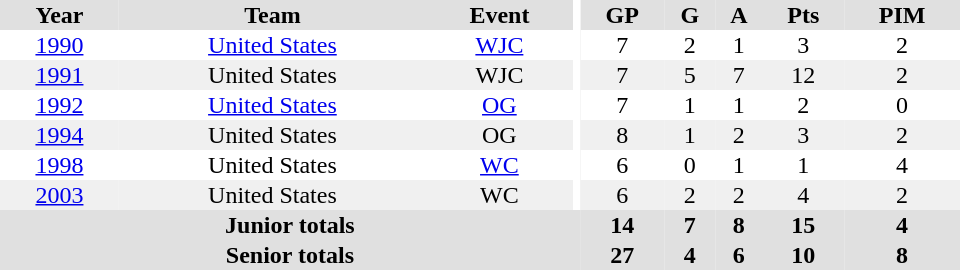<table border="0" cellpadding="1" cellspacing="0" ID="Table3" style="text-align:center; width:40em">
<tr bgcolor="#e0e0e0">
<th>Year</th>
<th>Team</th>
<th>Event</th>
<th rowspan="102" bgcolor="#ffffff"></th>
<th>GP</th>
<th>G</th>
<th>A</th>
<th>Pts</th>
<th>PIM</th>
</tr>
<tr>
<td><a href='#'>1990</a></td>
<td><a href='#'>United States</a></td>
<td><a href='#'>WJC</a></td>
<td>7</td>
<td>2</td>
<td>1</td>
<td>3</td>
<td>2</td>
</tr>
<tr bgcolor="#f0f0f0">
<td><a href='#'>1991</a></td>
<td>United States</td>
<td>WJC</td>
<td>7</td>
<td>5</td>
<td>7</td>
<td>12</td>
<td>2</td>
</tr>
<tr>
<td><a href='#'>1992</a></td>
<td><a href='#'>United States</a></td>
<td><a href='#'>OG</a></td>
<td>7</td>
<td>1</td>
<td>1</td>
<td>2</td>
<td>0</td>
</tr>
<tr bgcolor="#f0f0f0">
<td><a href='#'>1994</a></td>
<td>United States</td>
<td>OG</td>
<td>8</td>
<td>1</td>
<td>2</td>
<td>3</td>
<td>2</td>
</tr>
<tr>
<td><a href='#'>1998</a></td>
<td>United States</td>
<td><a href='#'>WC</a></td>
<td>6</td>
<td>0</td>
<td>1</td>
<td>1</td>
<td>4</td>
</tr>
<tr bgcolor="#f0f0f0">
<td><a href='#'>2003</a></td>
<td>United States</td>
<td>WC</td>
<td>6</td>
<td>2</td>
<td>2</td>
<td>4</td>
<td>2</td>
</tr>
<tr bgcolor="#e0e0e0">
<th colspan="4">Junior totals</th>
<th>14</th>
<th>7</th>
<th>8</th>
<th>15</th>
<th>4</th>
</tr>
<tr bgcolor="#e0e0e0">
<th colspan="4">Senior totals</th>
<th>27</th>
<th>4</th>
<th>6</th>
<th>10</th>
<th>8</th>
</tr>
</table>
